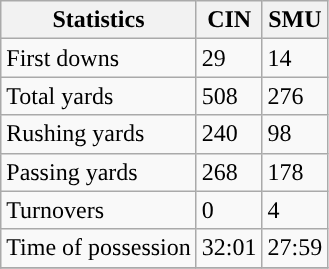<table class="wikitable">
<tr>
<th>Statistics</th>
<th>CIN</th>
<th>SMU</th>
</tr>
<tr>
<td>First downs</td>
<td>29</td>
<td>14</td>
</tr>
<tr>
<td>Total yards</td>
<td>508</td>
<td>276</td>
</tr>
<tr>
<td>Rushing yards</td>
<td>240</td>
<td>98</td>
</tr>
<tr>
<td>Passing yards</td>
<td>268</td>
<td>178</td>
</tr>
<tr>
<td>Turnovers</td>
<td>0</td>
<td>4</td>
</tr>
<tr>
<td>Time of possession</td>
<td>32:01</td>
<td>27:59</td>
</tr>
<tr>
</tr>
</table>
